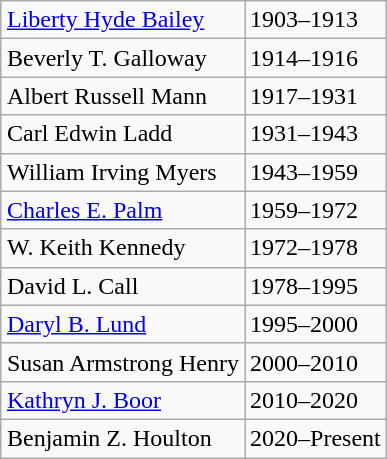<table class="wikitable" style="float:right;">
<tr>
<td><a href='#'>Liberty Hyde Bailey</a></td>
<td>1903–1913</td>
</tr>
<tr>
<td>Beverly T. Galloway</td>
<td>1914–1916</td>
</tr>
<tr>
<td>Albert Russell Mann</td>
<td>1917–1931</td>
</tr>
<tr>
<td>Carl Edwin Ladd</td>
<td>1931–1943</td>
</tr>
<tr>
<td>William Irving Myers</td>
<td>1943–1959</td>
</tr>
<tr>
<td><a href='#'>Charles E. Palm</a></td>
<td>1959–1972</td>
</tr>
<tr>
<td>W. Keith Kennedy</td>
<td>1972–1978</td>
</tr>
<tr>
<td>David L. Call</td>
<td>1978–1995</td>
</tr>
<tr>
<td><a href='#'>Daryl B. Lund</a></td>
<td>1995–2000</td>
</tr>
<tr>
<td>Susan Armstrong Henry</td>
<td>2000–2010</td>
</tr>
<tr>
<td><a href='#'>Kathryn J. Boor</a></td>
<td>2010–2020</td>
</tr>
<tr>
<td>Benjamin Z. Houlton</td>
<td>2020–Present</td>
</tr>
</table>
